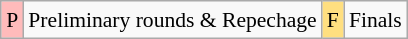<table class="wikitable" style="margin:0.5em auto; font-size:90%; line-height:1.25em;">
<tr>
<td bgcolor="#FFBBBB" align=center>P</td>
<td>Preliminary rounds & Repechage</td>
<td bgcolor="#FFDF80" align=center>F</td>
<td>Finals</td>
</tr>
</table>
